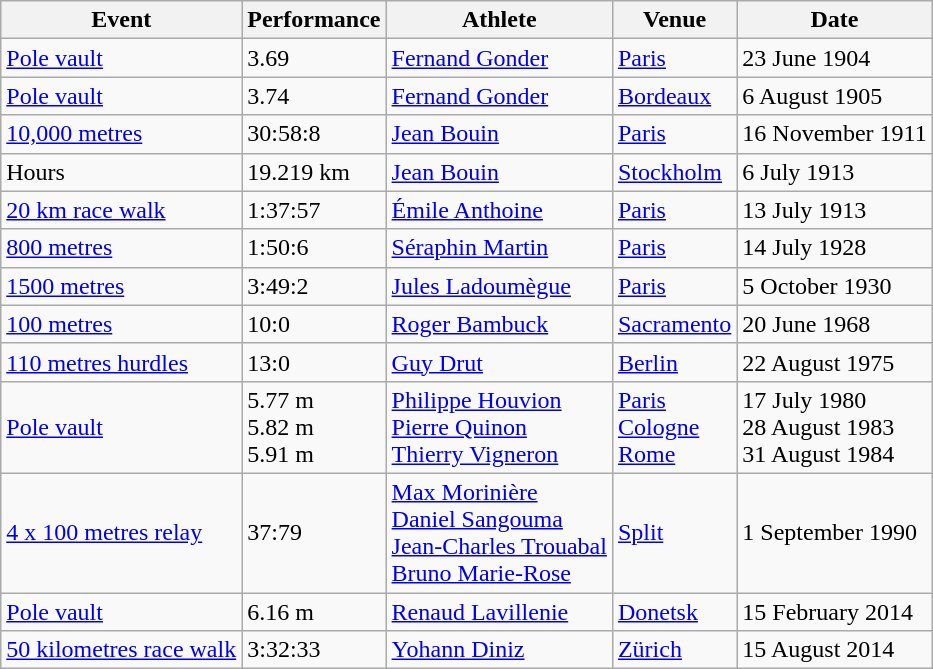<table class=wikitable>
<tr>
<th scope=col>Event</th>
<th scope=col>Performance</th>
<th scope=col>Athlete</th>
<th scope=col>Venue</th>
<th scope=col>Date</th>
</tr>
<tr>
<td><a href='#'>Pole vault</a></td>
<td>3.69</td>
<td><a href='#'>Fernand Gonder</a></td>
<td> <a href='#'>Paris</a></td>
<td>23 June 1904</td>
</tr>
<tr>
<td><a href='#'>Pole vault</a></td>
<td>3.74</td>
<td><a href='#'>Fernand Gonder</a></td>
<td> <a href='#'>Bordeaux</a></td>
<td>6 August 1905</td>
</tr>
<tr>
<td><a href='#'>10,000 metres</a></td>
<td>30:58:8</td>
<td><a href='#'>Jean Bouin</a></td>
<td> <a href='#'>Paris</a></td>
<td>16 November 1911</td>
</tr>
<tr>
<td>Hours</td>
<td>19.219 km</td>
<td><a href='#'>Jean Bouin</a></td>
<td> <a href='#'>Stockholm</a></td>
<td>6 July 1913</td>
</tr>
<tr>
<td><a href='#'>20 km race walk</a></td>
<td>1:37:57</td>
<td><a href='#'>Émile Anthoine</a></td>
<td> <a href='#'>Paris</a></td>
<td>13 July 1913</td>
</tr>
<tr>
<td><a href='#'>800 metres</a></td>
<td>1:50:6</td>
<td><a href='#'>Séraphin Martin</a></td>
<td> <a href='#'>Paris</a></td>
<td>14 July 1928</td>
</tr>
<tr>
<td><a href='#'>1500 metres</a></td>
<td>3:49:2</td>
<td><a href='#'>Jules Ladoumègue</a></td>
<td> <a href='#'>Paris</a></td>
<td>5 October 1930</td>
</tr>
<tr>
<td><a href='#'>100 metres</a></td>
<td>10:0</td>
<td><a href='#'>Roger Bambuck</a></td>
<td> <a href='#'>Sacramento</a></td>
<td>20 June 1968</td>
</tr>
<tr>
<td><a href='#'>110 metres hurdles</a></td>
<td>13:0</td>
<td><a href='#'>Guy Drut</a></td>
<td> <a href='#'>Berlin</a></td>
<td>22 August 1975</td>
</tr>
<tr>
<td><a href='#'>Pole vault</a></td>
<td>5.77 m<br>5.82 m<br>5.91 m</td>
<td><a href='#'>Philippe Houvion</a><br><a href='#'>Pierre Quinon</a><br><a href='#'>Thierry Vigneron</a></td>
<td> <a href='#'>Paris</a> <br> <a href='#'>Cologne</a><br>  <a href='#'>Rome</a></td>
<td>17 July 1980<br>28 August 1983<br>31 August 1984</td>
</tr>
<tr>
<td><a href='#'>4 x 100 metres relay</a></td>
<td>37:79</td>
<td><a href='#'>Max Morinière</a><br><a href='#'>Daniel Sangouma</a><br><a href='#'>Jean-Charles Trouabal</a><br><a href='#'>Bruno Marie-Rose</a></td>
<td> <a href='#'>Split</a></td>
<td>1 September 1990</td>
</tr>
<tr>
<td><a href='#'>Pole vault</a></td>
<td>6.16 m</td>
<td><a href='#'>Renaud Lavillenie</a></td>
<td> <a href='#'>Donetsk</a></td>
<td>15 February 2014</td>
</tr>
<tr>
<td><a href='#'>50 kilometres race walk</a></td>
<td>3:32:33</td>
<td><a href='#'>Yohann Diniz</a></td>
<td> <a href='#'>Zürich</a></td>
<td>15 August 2014</td>
</tr>
</table>
